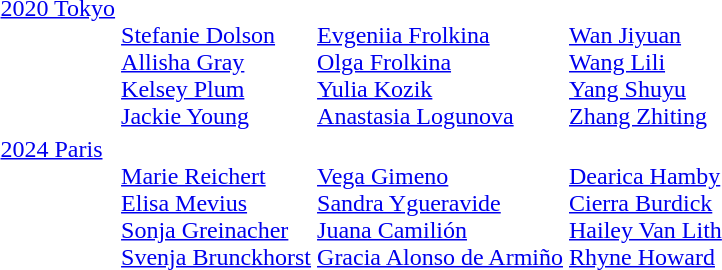<table>
<tr valign="top">
<td><a href='#'>2020 Tokyo</a><br></td>
<td><br><a href='#'>Stefanie Dolson</a><br><a href='#'>Allisha Gray</a><br><a href='#'>Kelsey Plum</a><br><a href='#'>Jackie Young</a></td>
<td><br><a href='#'>Evgeniia Frolkina</a><br><a href='#'>Olga Frolkina</a><br><a href='#'>Yulia Kozik</a><br><a href='#'>Anastasia Logunova</a></td>
<td><br><a href='#'>Wan Jiyuan</a><br><a href='#'>Wang Lili</a><br><a href='#'>Yang Shuyu</a><br><a href='#'>Zhang Zhiting</a></td>
</tr>
<tr valign="top">
<td><a href='#'>2024 Paris</a><br></td>
<td><br><a href='#'>Marie Reichert</a><br><a href='#'>Elisa Mevius</a><br><a href='#'>Sonja Greinacher</a><br><a href='#'>Svenja Brunckhorst</a></td>
<td><br><a href='#'>Vega Gimeno</a><br><a href='#'>Sandra Ygueravide</a><br><a href='#'>Juana Camilión</a><br><a href='#'>Gracia Alonso de Armiño</a></td>
<td><br><a href='#'>Dearica Hamby</a><br><a href='#'>Cierra Burdick</a><br><a href='#'>Hailey Van Lith</a><br><a href='#'>Rhyne Howard</a></td>
</tr>
</table>
